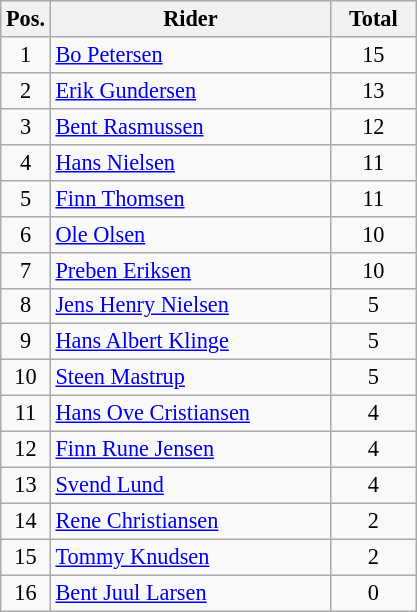<table class=wikitable style="font-size:93%;">
<tr>
<th width=25px>Pos.</th>
<th width=180px>Rider</th>
<th width=50px>Total</th>
</tr>
<tr align=center>
<td>1</td>
<td align=left><a href='#'>Bo Petersen</a></td>
<td>15</td>
</tr>
<tr align=center>
<td>2</td>
<td align=left><a href='#'>Erik Gundersen</a></td>
<td>13</td>
</tr>
<tr align=center>
<td>3</td>
<td align=left><a href='#'>Bent Rasmussen</a></td>
<td>12</td>
</tr>
<tr align=center>
<td>4</td>
<td align=left><a href='#'>Hans Nielsen</a></td>
<td>11</td>
</tr>
<tr align=center>
<td>5</td>
<td align=left><a href='#'>Finn Thomsen</a></td>
<td>11</td>
</tr>
<tr align=center>
<td>6</td>
<td align=left><a href='#'>Ole Olsen</a></td>
<td>10</td>
</tr>
<tr align=center>
<td>7</td>
<td align=left><a href='#'>Preben Eriksen</a></td>
<td>10</td>
</tr>
<tr align=center>
<td>8</td>
<td align=left><a href='#'>Jens Henry Nielsen</a></td>
<td>5</td>
</tr>
<tr align=center>
<td>9</td>
<td align=left><a href='#'>Hans Albert Klinge</a></td>
<td>5</td>
</tr>
<tr align=center>
<td>10</td>
<td align=left><a href='#'>Steen Mastrup</a></td>
<td>5</td>
</tr>
<tr align=center>
<td>11</td>
<td align=left><a href='#'>Hans Ove Cristiansen</a></td>
<td>4</td>
</tr>
<tr align=center>
<td>12</td>
<td align=left><a href='#'>Finn Rune Jensen</a></td>
<td>4</td>
</tr>
<tr align=center>
<td>13</td>
<td align=left><a href='#'>Svend Lund</a></td>
<td>4</td>
</tr>
<tr align=center>
<td>14</td>
<td align=left><a href='#'>Rene Christiansen</a></td>
<td>2</td>
</tr>
<tr align=center>
<td>15</td>
<td align=left><a href='#'>Tommy Knudsen</a></td>
<td>2</td>
</tr>
<tr align=center>
<td>16</td>
<td align=left><a href='#'>Bent Juul Larsen</a></td>
<td>0</td>
</tr>
</table>
